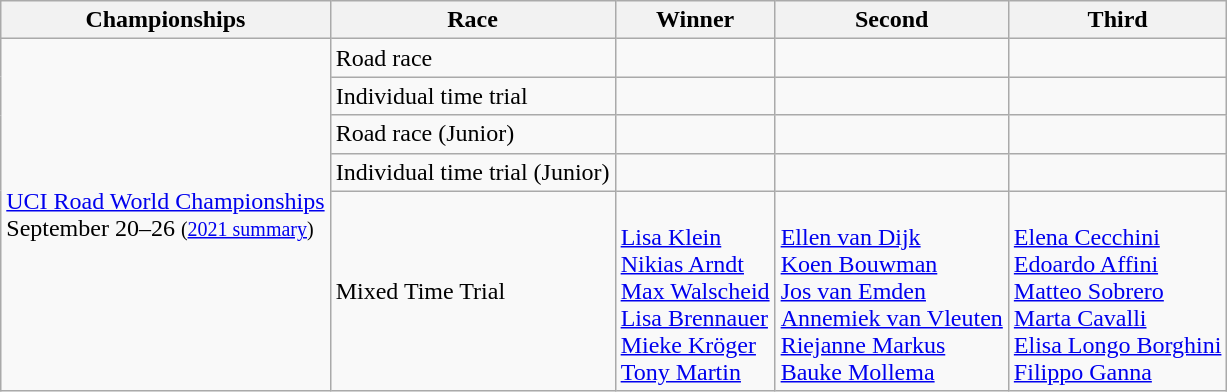<table class="wikitable sortable">
<tr>
<th>Championships</th>
<th>Race</th>
<th>Winner</th>
<th>Second</th>
<th>Third</th>
</tr>
<tr>
<td rowspan=5><a href='#'>UCI Road World Championships</a><br> September 20–26 <small>(<a href='#'>2021 summary</a>)</small></td>
<td>Road race</td>
<td></td>
<td></td>
<td></td>
</tr>
<tr>
<td>Individual time trial </td>
<td></td>
<td></td>
<td></td>
</tr>
<tr>
<td>Road race (Junior)</td>
<td></td>
<td></td>
<td></td>
</tr>
<tr>
<td>Individual time trial (Junior) </td>
<td></td>
<td></td>
<td></td>
</tr>
<tr>
<td>Mixed Time Trial</td>
<td><br><a href='#'>Lisa Klein</a><br><a href='#'>Nikias Arndt</a><br><a href='#'>Max Walscheid</a><br><a href='#'>Lisa Brennauer</a><br><a href='#'>Mieke Kröger</a><br><a href='#'>Tony Martin</a></td>
<td><br><a href='#'>Ellen van Dijk</a><br><a href='#'>Koen Bouwman</a><br><a href='#'>Jos van Emden</a><br><a href='#'>Annemiek van Vleuten</a><br><a href='#'>Riejanne Markus</a><br><a href='#'>Bauke Mollema</a></td>
<td><br><a href='#'>Elena Cecchini</a><br><a href='#'>Edoardo Affini</a><br><a href='#'>Matteo Sobrero</a><br><a href='#'>Marta Cavalli</a><br><a href='#'>Elisa Longo Borghini</a><br><a href='#'>Filippo Ganna</a></td>
</tr>
</table>
